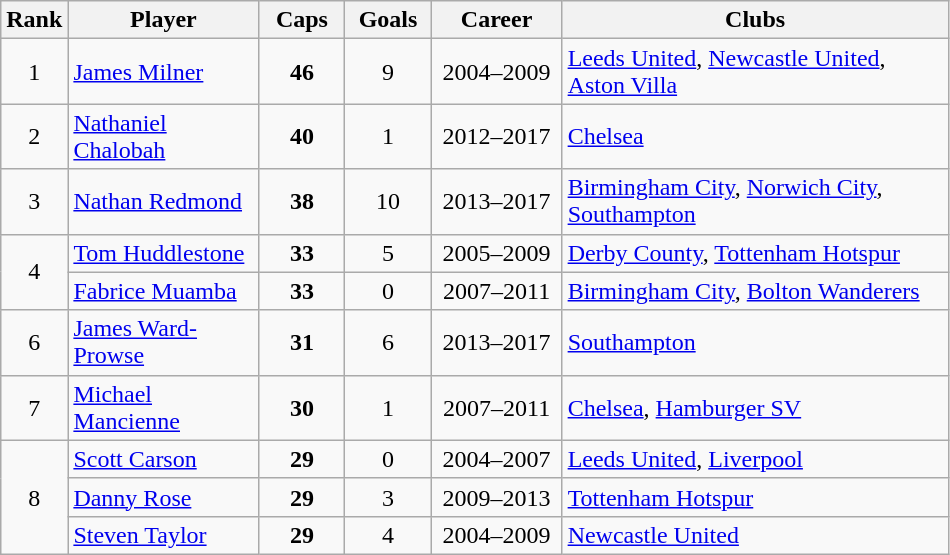<table class="wikitable sortable" style="text-align:center;">
<tr>
<th width="25">Rank</th>
<th style="width:120px;">Player</th>
<th width="50">Caps</th>
<th width="50">Goals</th>
<th style="width:80px;">Career</th>
<th style="width:250px;">Clubs</th>
</tr>
<tr>
<td>1</td>
<td align="left"><a href='#'>James Milner</a></td>
<td><strong>46</strong></td>
<td>9</td>
<td>2004–2009</td>
<td align="left"><a href='#'>Leeds United</a>, <a href='#'>Newcastle United</a>, <a href='#'>Aston Villa</a></td>
</tr>
<tr>
<td>2</td>
<td align="left"><a href='#'>Nathaniel Chalobah</a></td>
<td><strong>40</strong></td>
<td>1</td>
<td>2012–2017</td>
<td align="left"><a href='#'>Chelsea</a></td>
</tr>
<tr>
<td>3</td>
<td align="left"><a href='#'>Nathan Redmond</a></td>
<td><strong>38</strong></td>
<td>10</td>
<td>2013–2017</td>
<td align="left"><a href='#'>Birmingham City</a>, <a href='#'>Norwich City</a>, <a href='#'>Southampton</a></td>
</tr>
<tr>
<td rowspan="2">4</td>
<td align="left"><a href='#'>Tom Huddlestone</a></td>
<td><strong>33</strong></td>
<td>5</td>
<td>2005–2009</td>
<td align="left"><a href='#'>Derby County</a>, <a href='#'>Tottenham Hotspur</a></td>
</tr>
<tr>
<td align="left"><a href='#'>Fabrice Muamba</a></td>
<td><strong>33</strong></td>
<td>0</td>
<td>2007–2011</td>
<td align="left"><a href='#'>Birmingham City</a>, <a href='#'>Bolton Wanderers</a></td>
</tr>
<tr>
<td>6</td>
<td align="left"><a href='#'>James Ward-Prowse</a></td>
<td><strong>31</strong></td>
<td>6</td>
<td>2013–2017</td>
<td align="left"><a href='#'>Southampton</a></td>
</tr>
<tr>
<td>7</td>
<td align="left"><a href='#'>Michael Mancienne</a></td>
<td><strong>30</strong></td>
<td>1</td>
<td>2007–2011</td>
<td align="left"><a href='#'>Chelsea</a>, <a href='#'>Hamburger SV</a></td>
</tr>
<tr>
<td rowspan="3">8</td>
<td align="left"><a href='#'>Scott Carson</a></td>
<td><strong>29</strong></td>
<td>0</td>
<td>2004–2007</td>
<td align="left"><a href='#'>Leeds United</a>, <a href='#'>Liverpool</a></td>
</tr>
<tr>
<td align="left"><a href='#'>Danny Rose</a></td>
<td><strong>29</strong></td>
<td>3</td>
<td>2009–2013</td>
<td align="left"><a href='#'>Tottenham Hotspur</a></td>
</tr>
<tr>
<td align="left"><a href='#'>Steven Taylor</a></td>
<td><strong>29</strong></td>
<td>4</td>
<td>2004–2009</td>
<td align="left"><a href='#'>Newcastle United</a></td>
</tr>
</table>
